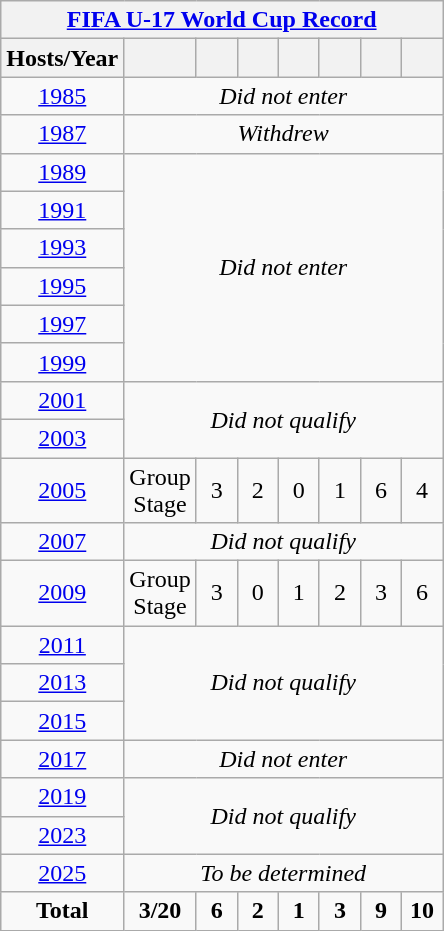<table class="wikitable" style="text-align: center;">
<tr>
<th colspan=9><a href='#'>FIFA U-17 World Cup Record</a></th>
</tr>
<tr>
<th>Hosts/Year</th>
<th width=20></th>
<th width=20></th>
<th width=20></th>
<th width=20></th>
<th width=20></th>
<th width=20></th>
<th width=20></th>
</tr>
<tr>
<td> <a href='#'>1985</a></td>
<td colspan=7 rowspan=1><em>Did not enter</em></td>
</tr>
<tr>
<td> <a href='#'>1987</a></td>
<td colspan=7 rowspan=1><em>Withdrew</em></td>
</tr>
<tr>
<td> <a href='#'>1989</a></td>
<td colspan=7 rowspan=6><em>Did not enter</em></td>
</tr>
<tr>
<td> <a href='#'>1991</a></td>
</tr>
<tr>
<td> <a href='#'>1993</a></td>
</tr>
<tr>
<td> <a href='#'>1995</a></td>
</tr>
<tr>
<td> <a href='#'>1997</a></td>
</tr>
<tr>
<td> <a href='#'>1999</a></td>
</tr>
<tr>
<td> <a href='#'>2001</a></td>
<td colspan=7 rowspan=2><em>Did not qualify</em></td>
</tr>
<tr>
<td> <a href='#'>2003</a></td>
</tr>
<tr>
<td> <a href='#'>2005</a></td>
<td>Group Stage</td>
<td>3</td>
<td>2</td>
<td>0</td>
<td>1</td>
<td>6</td>
<td>4</td>
</tr>
<tr>
<td> <a href='#'>2007</a></td>
<td colspan=7 rowspan=1><em>Did not qualify</em></td>
</tr>
<tr>
<td> <a href='#'>2009</a></td>
<td>Group Stage</td>
<td>3</td>
<td>0</td>
<td>1</td>
<td>2</td>
<td>3</td>
<td>6</td>
</tr>
<tr>
<td> <a href='#'>2011</a></td>
<td colspan=7 rowspan=3><em>Did not qualify</em></td>
</tr>
<tr>
<td> <a href='#'>2013</a></td>
</tr>
<tr>
<td> <a href='#'>2015</a></td>
</tr>
<tr>
<td> <a href='#'>2017</a></td>
<td colspan=7 rowspan=1><em>Did not enter</em></td>
</tr>
<tr>
<td> <a href='#'>2019</a></td>
<td colspan=7 rowspan=2><em>Did not qualify</em></td>
</tr>
<tr>
<td> <a href='#'>2023</a></td>
</tr>
<tr>
<td> <a href='#'>2025</a></td>
<td colspan=7><em>To be determined</em></td>
</tr>
<tr>
<td><strong>Total</strong></td>
<td><strong>3/20</strong></td>
<td><strong>6</strong></td>
<td><strong>2</strong></td>
<td><strong>1</strong></td>
<td><strong>3</strong></td>
<td><strong>9</strong></td>
<td><strong>10</strong></td>
</tr>
</table>
